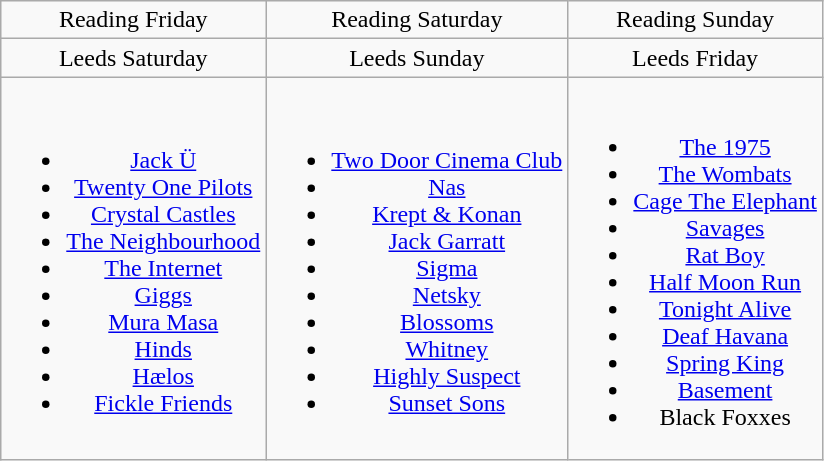<table class="wikitable" style="text-align:center;">
<tr>
<td>Reading Friday</td>
<td>Reading Saturday</td>
<td>Reading Sunday</td>
</tr>
<tr>
<td>Leeds Saturday</td>
<td>Leeds Sunday</td>
<td>Leeds Friday</td>
</tr>
<tr>
<td><br><ul><li><a href='#'>Jack Ü</a></li><li><a href='#'>Twenty One Pilots</a></li><li><a href='#'>Crystal Castles</a></li><li><a href='#'>The Neighbourhood</a></li><li><a href='#'>The Internet</a></li><li><a href='#'>Giggs</a></li><li><a href='#'>Mura Masa</a></li><li><a href='#'>Hinds</a></li><li><a href='#'>Hælos</a></li><li><a href='#'>Fickle Friends</a></li></ul></td>
<td><br><ul><li><a href='#'>Two Door Cinema Club</a></li><li><a href='#'>Nas</a></li><li><a href='#'>Krept & Konan</a></li><li><a href='#'>Jack Garratt</a></li><li><a href='#'>Sigma</a></li><li><a href='#'>Netsky</a></li><li><a href='#'>Blossoms</a></li><li><a href='#'>Whitney</a></li><li><a href='#'>Highly Suspect</a></li><li><a href='#'>Sunset Sons</a></li></ul></td>
<td><br><ul><li><a href='#'>The 1975</a></li><li><a href='#'>The Wombats</a></li><li><a href='#'>Cage The Elephant</a></li><li><a href='#'>Savages</a></li><li><a href='#'>Rat Boy</a></li><li><a href='#'>Half Moon Run</a></li><li><a href='#'>Tonight Alive</a></li><li><a href='#'>Deaf Havana</a></li><li><a href='#'>Spring King</a></li><li><a href='#'>Basement</a></li><li>Black Foxxes</li></ul></td>
</tr>
</table>
